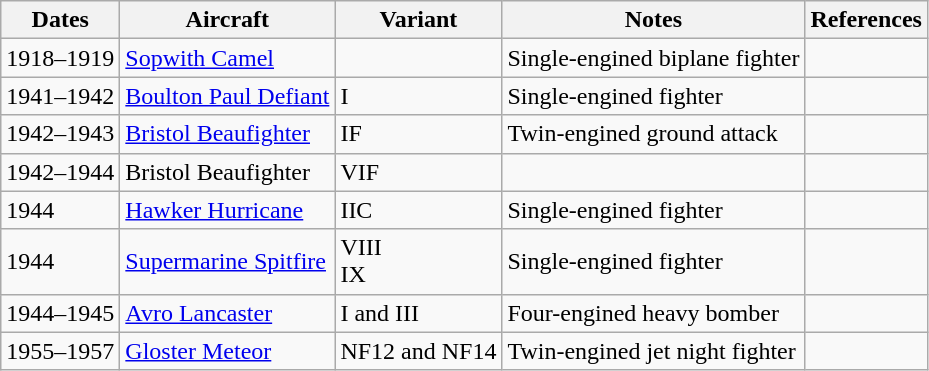<table class="wikitable">
<tr>
<th>Dates</th>
<th>Aircraft</th>
<th>Variant</th>
<th>Notes</th>
<th>References</th>
</tr>
<tr>
<td>1918–1919</td>
<td><a href='#'>Sopwith Camel</a></td>
<td></td>
<td>Single-engined biplane fighter</td>
<td></td>
</tr>
<tr>
<td>1941–1942</td>
<td><a href='#'>Boulton Paul Defiant</a></td>
<td>I</td>
<td>Single-engined fighter</td>
<td></td>
</tr>
<tr>
<td>1942–1943</td>
<td><a href='#'>Bristol Beaufighter</a></td>
<td>IF</td>
<td>Twin-engined ground attack</td>
<td></td>
</tr>
<tr>
<td>1942–1944</td>
<td>Bristol Beaufighter</td>
<td>VIF</td>
<td></td>
<td></td>
</tr>
<tr>
<td>1944</td>
<td><a href='#'>Hawker Hurricane</a></td>
<td>IIC</td>
<td>Single-engined fighter</td>
<td></td>
</tr>
<tr>
<td>1944</td>
<td><a href='#'>Supermarine Spitfire</a></td>
<td>VIII<br>IX</td>
<td>Single-engined fighter</td>
<td></td>
</tr>
<tr>
<td>1944–1945</td>
<td><a href='#'>Avro Lancaster</a></td>
<td>I and III</td>
<td>Four-engined heavy bomber</td>
<td></td>
</tr>
<tr>
<td>1955–1957</td>
<td><a href='#'>Gloster Meteor</a></td>
<td>NF12 and NF14</td>
<td>Twin-engined jet night fighter</td>
<td></td>
</tr>
</table>
